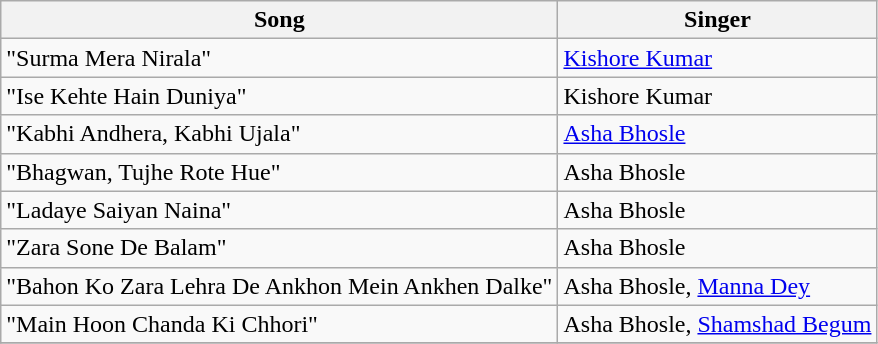<table class="wikitable">
<tr>
<th>Song</th>
<th>Singer</th>
</tr>
<tr>
<td>"Surma Mera Nirala"</td>
<td><a href='#'>Kishore Kumar</a></td>
</tr>
<tr>
<td>"Ise Kehte Hain Duniya"</td>
<td>Kishore Kumar</td>
</tr>
<tr>
<td>"Kabhi Andhera, Kabhi Ujala"</td>
<td><a href='#'>Asha Bhosle</a></td>
</tr>
<tr>
<td>"Bhagwan, Tujhe Rote Hue"</td>
<td>Asha Bhosle</td>
</tr>
<tr>
<td>"Ladaye Saiyan Naina"</td>
<td>Asha Bhosle</td>
</tr>
<tr>
<td>"Zara Sone De Balam"</td>
<td>Asha Bhosle</td>
</tr>
<tr>
<td>"Bahon Ko Zara Lehra De Ankhon Mein Ankhen Dalke"</td>
<td>Asha Bhosle, <a href='#'>Manna Dey</a></td>
</tr>
<tr>
<td>"Main Hoon Chanda Ki Chhori"</td>
<td>Asha Bhosle, <a href='#'>Shamshad Begum</a></td>
</tr>
<tr>
</tr>
</table>
